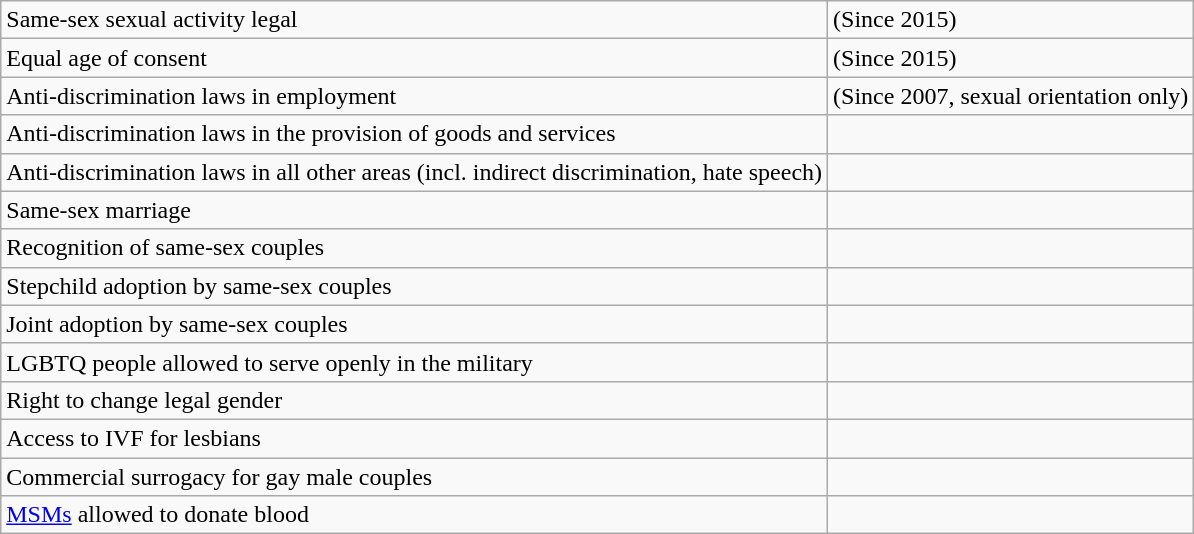<table class="wikitable">
<tr>
<td>Same-sex sexual activity legal</td>
<td> (Since 2015)</td>
</tr>
<tr>
<td>Equal age of consent</td>
<td> (Since 2015)</td>
</tr>
<tr>
<td>Anti-discrimination laws in employment</td>
<td> (Since 2007, sexual orientation only)</td>
</tr>
<tr>
<td>Anti-discrimination laws in the provision of goods and services</td>
<td></td>
</tr>
<tr>
<td>Anti-discrimination laws in all other areas (incl. indirect discrimination, hate speech)</td>
<td></td>
</tr>
<tr>
<td>Same-sex marriage</td>
<td></td>
</tr>
<tr>
<td>Recognition of same-sex couples</td>
<td></td>
</tr>
<tr>
<td>Stepchild adoption by same-sex couples</td>
<td></td>
</tr>
<tr>
<td>Joint adoption by same-sex couples</td>
<td></td>
</tr>
<tr>
<td>LGBTQ people allowed to serve openly in the military</td>
<td></td>
</tr>
<tr>
<td>Right to change legal gender</td>
<td></td>
</tr>
<tr>
<td>Access to IVF for lesbians</td>
<td></td>
</tr>
<tr>
<td>Commercial surrogacy for gay male couples</td>
<td></td>
</tr>
<tr>
<td><a href='#'>MSMs</a> allowed to donate blood</td>
<td></td>
</tr>
</table>
